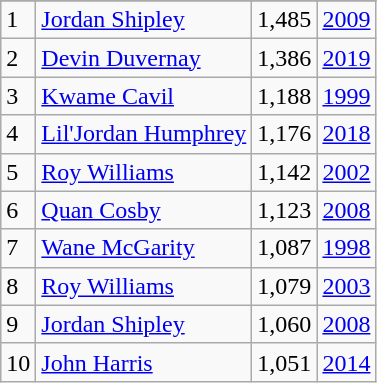<table class="wikitable">
<tr>
</tr>
<tr>
<td>1</td>
<td><a href='#'>Jordan Shipley</a></td>
<td>1,485</td>
<td><a href='#'>2009</a></td>
</tr>
<tr>
<td>2</td>
<td><a href='#'>Devin Duvernay</a></td>
<td>1,386</td>
<td><a href='#'>2019</a></td>
</tr>
<tr>
<td>3</td>
<td><a href='#'>Kwame Cavil</a></td>
<td>1,188</td>
<td><a href='#'>1999</a></td>
</tr>
<tr>
<td>4</td>
<td><a href='#'>Lil'Jordan Humphrey</a></td>
<td>1,176</td>
<td><a href='#'>2018</a></td>
</tr>
<tr>
<td>5</td>
<td><a href='#'>Roy Williams</a></td>
<td>1,142</td>
<td><a href='#'>2002</a></td>
</tr>
<tr>
<td>6</td>
<td><a href='#'>Quan Cosby</a></td>
<td>1,123</td>
<td><a href='#'>2008</a></td>
</tr>
<tr>
<td>7</td>
<td><a href='#'>Wane McGarity</a></td>
<td>1,087</td>
<td><a href='#'>1998</a></td>
</tr>
<tr>
<td>8</td>
<td><a href='#'>Roy Williams</a></td>
<td>1,079</td>
<td><a href='#'>2003</a></td>
</tr>
<tr>
<td>9</td>
<td><a href='#'>Jordan Shipley</a></td>
<td>1,060</td>
<td><a href='#'>2008</a></td>
</tr>
<tr>
<td>10</td>
<td><a href='#'>John Harris</a></td>
<td>1,051</td>
<td><a href='#'>2014</a></td>
</tr>
</table>
